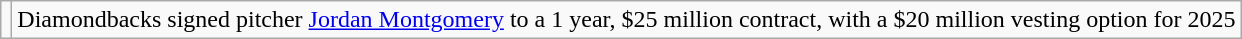<table class="wikitable">
<tr>
<td></td>
<td>Diamondbacks signed pitcher <a href='#'>Jordan Montgomery</a> to a 1 year, $25 million contract, with a $20 million vesting option for 2025</td>
</tr>
</table>
